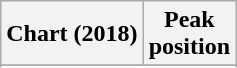<table class="wikitable sortable plainrowheaders">
<tr>
<th scope="col">Chart (2018)</th>
<th scope="col">Peak<br>position</th>
</tr>
<tr>
</tr>
<tr>
</tr>
<tr>
</tr>
</table>
